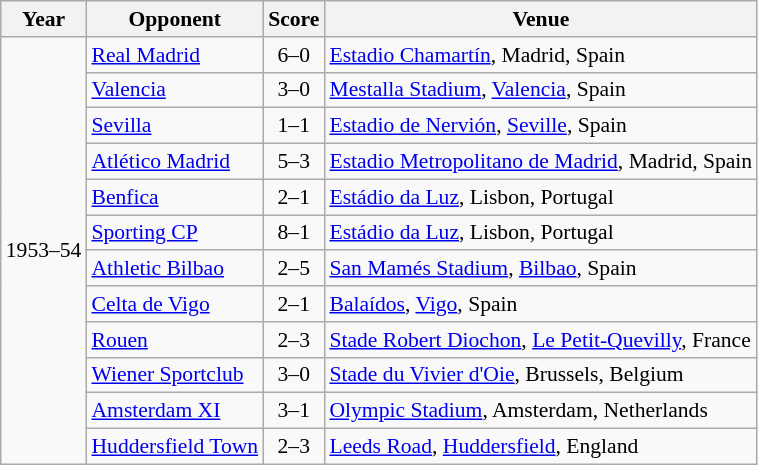<table class="wikitable" style="font-size: 90%; text-align:left">
<tr>
<th>Year</th>
<th>Opponent</th>
<th>Score</th>
<th>Venue</th>
</tr>
<tr>
<td rowspan=12>1953–54</td>
<td> <a href='#'>Real Madrid</a></td>
<td align=center>6–0</td>
<td><a href='#'>Estadio Chamartín</a>, Madrid, Spain</td>
</tr>
<tr>
<td> <a href='#'>Valencia</a></td>
<td align=center>3–0</td>
<td><a href='#'>Mestalla Stadium</a>, <a href='#'>Valencia</a>, Spain</td>
</tr>
<tr>
<td> <a href='#'>Sevilla</a></td>
<td align=center>1–1</td>
<td><a href='#'>Estadio de Nervión</a>, <a href='#'>Seville</a>, Spain</td>
</tr>
<tr>
<td> <a href='#'>Atlético Madrid</a></td>
<td align=center>5–3</td>
<td><a href='#'>Estadio Metropolitano de Madrid</a>, Madrid, Spain</td>
</tr>
<tr>
<td> <a href='#'>Benfica</a></td>
<td align=center>2–1</td>
<td><a href='#'>Estádio da Luz</a>, Lisbon, Portugal</td>
</tr>
<tr>
<td> <a href='#'>Sporting CP</a></td>
<td align=center>8–1</td>
<td><a href='#'>Estádio da Luz</a>, Lisbon, Portugal</td>
</tr>
<tr>
<td> <a href='#'>Athletic Bilbao</a></td>
<td align=center>2–5</td>
<td><a href='#'>San Mamés Stadium</a>, <a href='#'>Bilbao</a>, Spain</td>
</tr>
<tr>
<td> <a href='#'>Celta de Vigo</a></td>
<td align=center>2–1</td>
<td><a href='#'>Balaídos</a>, <a href='#'>Vigo</a>, Spain</td>
</tr>
<tr>
<td> <a href='#'>Rouen</a></td>
<td align=center>2–3</td>
<td><a href='#'>Stade Robert Diochon</a>, <a href='#'>Le Petit-Quevilly</a>, France</td>
</tr>
<tr>
<td> <a href='#'>Wiener Sportclub</a></td>
<td align=center>3–0</td>
<td> <a href='#'>Stade du Vivier d'Oie</a>, Brussels, Belgium</td>
</tr>
<tr>
<td> <a href='#'>Amsterdam XI</a></td>
<td align=center>3–1</td>
<td><a href='#'>Olympic Stadium</a>, Amsterdam, Netherlands</td>
</tr>
<tr>
<td> <a href='#'>Huddersfield Town</a></td>
<td align=center>2–3</td>
<td><a href='#'>Leeds Road</a>, <a href='#'>Huddersfield</a>, England</td>
</tr>
</table>
